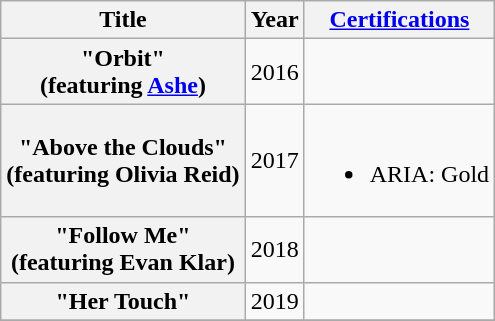<table class="wikitable plainrowheaders" style="text-align:center;">
<tr>
<th scope="col" rowspan="1">Title</th>
<th scope="col" rowspan="1">Year</th>
<th scope="col" rowspan="1"><a href='#'>Certifications</a></th>
</tr>
<tr>
<th scope="row">"Orbit"<br> (featuring <a href='#'>Ashe</a>)</th>
<td>2016</td>
<td></td>
</tr>
<tr>
<th scope="row">"Above the Clouds"<br> (featuring Olivia Reid)</th>
<td>2017</td>
<td><br><ul><li>ARIA: Gold</li></ul></td>
</tr>
<tr>
<th scope="row">"Follow Me"<br> (featuring Evan Klar)</th>
<td>2018</td>
<td></td>
</tr>
<tr>
<th scope="row">"Her Touch"</th>
<td>2019</td>
<td></td>
</tr>
<tr>
</tr>
</table>
